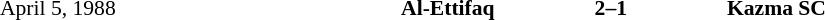<table width=100% cellspacing=1>
<tr>
<th width=10%></th>
<th width=20%></th>
<th width=12%></th>
<th width=20%></th>
<th></th>
</tr>
<tr style=font-size:90%>
<td align=right>April 5, 1988</td>
<td align=right><strong>Al-Ettifaq</strong></td>
<td align=center><strong>2–1</strong></td>
<td><strong>Kazma SC</strong></td>
</tr>
</table>
